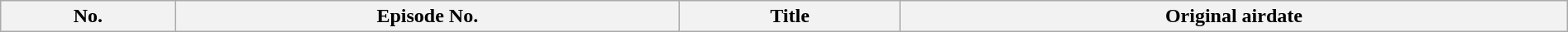<table class="wikitable plainrowheaders" style="width:100%; margin:auto;">
<tr>
<th>No.</th>
<th>Episode No.</th>
<th>Title</th>
<th>Original airdate<br>




</th>
</tr>
</table>
